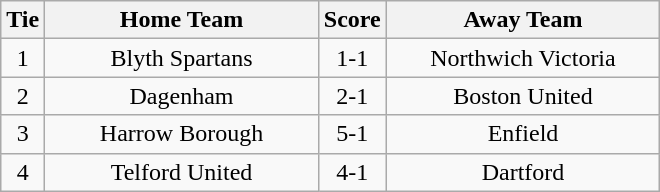<table class="wikitable" style="text-align:center;">
<tr>
<th width=20>Tie</th>
<th width=175>Home Team</th>
<th width=20>Score</th>
<th width=175>Away Team</th>
</tr>
<tr>
<td>1</td>
<td>Blyth Spartans</td>
<td>1-1</td>
<td>Northwich Victoria</td>
</tr>
<tr>
<td>2</td>
<td>Dagenham</td>
<td>2-1</td>
<td>Boston United</td>
</tr>
<tr>
<td>3</td>
<td>Harrow Borough</td>
<td>5-1</td>
<td>Enfield</td>
</tr>
<tr>
<td>4</td>
<td>Telford United</td>
<td>4-1</td>
<td>Dartford</td>
</tr>
</table>
